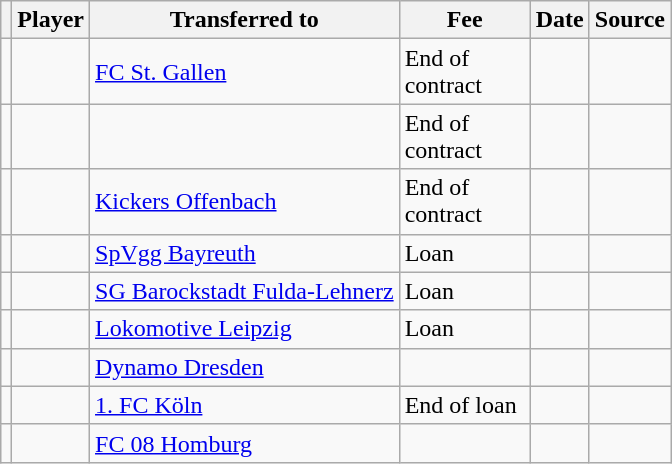<table class="wikitable plainrowheaders sortable">
<tr>
<th></th>
<th scope="col">Player</th>
<th>Transferred to</th>
<th style="width: 80px;">Fee</th>
<th scope="col">Date</th>
<th scope="col">Source</th>
</tr>
<tr>
<td align="center"></td>
<td></td>
<td><a href='#'>FC St. Gallen</a></td>
<td>End of contract</td>
<td></td>
<td></td>
</tr>
<tr>
<td align="center"></td>
<td></td>
<td></td>
<td>End of contract</td>
<td></td>
<td></td>
</tr>
<tr>
<td align="center"></td>
<td></td>
<td><a href='#'>Kickers Offenbach</a></td>
<td>End of contract</td>
<td></td>
<td></td>
</tr>
<tr>
<td align="center"></td>
<td></td>
<td><a href='#'>SpVgg Bayreuth</a></td>
<td>Loan</td>
<td></td>
<td></td>
</tr>
<tr>
<td align="center"></td>
<td></td>
<td><a href='#'>SG Barockstadt Fulda-Lehnerz</a></td>
<td>Loan</td>
<td></td>
<td></td>
</tr>
<tr>
<td align="center"></td>
<td></td>
<td><a href='#'>Lokomotive Leipzig</a></td>
<td>Loan</td>
<td></td>
<td></td>
</tr>
<tr>
<td align="center"></td>
<td></td>
<td><a href='#'>Dynamo Dresden</a></td>
<td></td>
<td></td>
<td></td>
</tr>
<tr>
<td align="center"></td>
<td></td>
<td><a href='#'>1. FC Köln</a></td>
<td>End of loan</td>
<td></td>
<td></td>
</tr>
<tr>
<td align="center"></td>
<td></td>
<td><a href='#'>FC 08 Homburg</a></td>
<td></td>
<td></td>
<td></td>
</tr>
</table>
